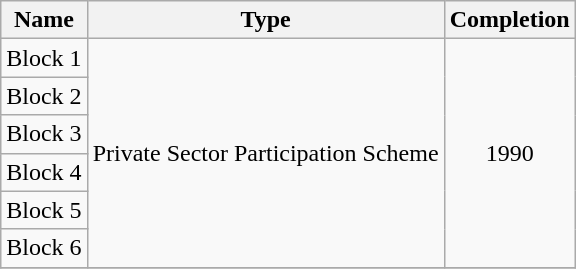<table class="wikitable" style="text-align: center">
<tr>
<th>Name</th>
<th>Type</th>
<th>Completion</th>
</tr>
<tr>
<td>Block 1</td>
<td rowspan="6">Private Sector Participation Scheme</td>
<td rowspan="6">1990</td>
</tr>
<tr>
<td>Block 2</td>
</tr>
<tr>
<td>Block 3</td>
</tr>
<tr>
<td>Block 4</td>
</tr>
<tr>
<td>Block 5</td>
</tr>
<tr>
<td>Block 6</td>
</tr>
<tr>
</tr>
</table>
